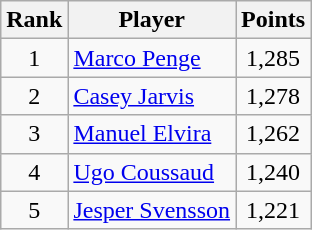<table class="wikitable">
<tr>
<th>Rank</th>
<th>Player</th>
<th>Points</th>
</tr>
<tr>
<td align=center>1</td>
<td> <a href='#'>Marco Penge</a></td>
<td align=center>1,285</td>
</tr>
<tr>
<td align=center>2</td>
<td> <a href='#'>Casey Jarvis</a></td>
<td align=center>1,278</td>
</tr>
<tr>
<td align=center>3</td>
<td> <a href='#'>Manuel Elvira</a></td>
<td align=center>1,262</td>
</tr>
<tr>
<td align=center>4</td>
<td> <a href='#'>Ugo Coussaud</a></td>
<td align=center>1,240</td>
</tr>
<tr>
<td align=center>5</td>
<td> <a href='#'>Jesper Svensson</a></td>
<td align=center>1,221</td>
</tr>
</table>
